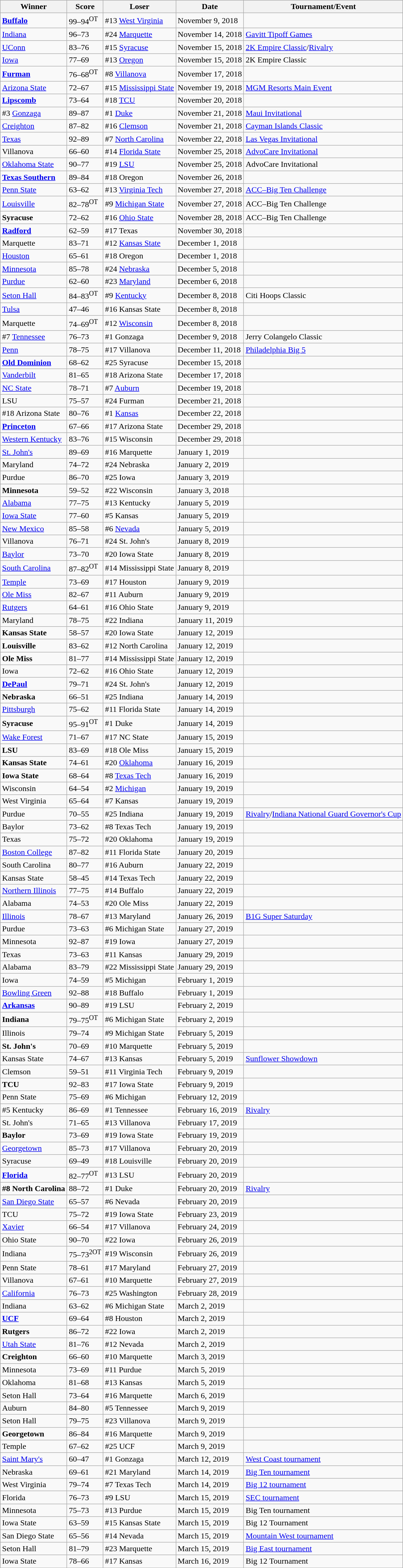<table class="wikitable sortable">
<tr>
<th>Winner</th>
<th>Score</th>
<th>Loser</th>
<th>Date</th>
<th>Tournament/Event</th>
</tr>
<tr>
<td><strong><a href='#'>Buffalo</a></strong></td>
<td>99–94<sup>OT</sup></td>
<td>#13 <a href='#'>West Virginia</a></td>
<td>November 9, 2018</td>
<td></td>
</tr>
<tr>
<td><a href='#'>Indiana</a></td>
<td>96–73</td>
<td>#24 <a href='#'>Marquette</a></td>
<td>November 14, 2018</td>
<td><a href='#'>Gavitt Tipoff Games</a></td>
</tr>
<tr>
<td><a href='#'>UConn</a></td>
<td>83–76</td>
<td>#15 <a href='#'>Syracuse</a></td>
<td>November 15, 2018</td>
<td><a href='#'>2K Empire Classic</a>/<a href='#'>Rivalry</a></td>
</tr>
<tr>
<td><a href='#'>Iowa</a></td>
<td>77–69</td>
<td>#13 <a href='#'>Oregon</a></td>
<td>November 15, 2018</td>
<td>2K Empire Classic</td>
</tr>
<tr>
<td><strong><a href='#'>Furman</a></strong></td>
<td>76–68<sup>OT</sup></td>
<td>#8 <a href='#'>Villanova</a></td>
<td>November 17, 2018</td>
<td></td>
</tr>
<tr>
<td><a href='#'>Arizona State</a></td>
<td>72–67</td>
<td>#15 <a href='#'>Mississippi State</a></td>
<td>November 19, 2018</td>
<td><a href='#'>MGM Resorts Main Event</a></td>
</tr>
<tr>
<td><strong><a href='#'>Lipscomb</a></strong></td>
<td>73–64</td>
<td>#18 <a href='#'>TCU</a></td>
<td>November 20, 2018</td>
<td></td>
</tr>
<tr>
<td>#3 <a href='#'>Gonzaga</a></td>
<td>89–87</td>
<td>#1 <a href='#'>Duke</a></td>
<td>November 21, 2018</td>
<td><a href='#'>Maui Invitational</a></td>
</tr>
<tr>
<td><a href='#'>Creighton</a></td>
<td>87–82</td>
<td>#16 <a href='#'>Clemson</a></td>
<td>November 21, 2018</td>
<td><a href='#'>Cayman Islands Classic</a></td>
</tr>
<tr>
<td><a href='#'>Texas</a></td>
<td>92–89</td>
<td>#7 <a href='#'>North Carolina</a></td>
<td>November 22, 2018</td>
<td><a href='#'>Las Vegas Invitational</a></td>
</tr>
<tr>
<td>Villanova</td>
<td>66–60</td>
<td>#14 <a href='#'>Florida State</a></td>
<td>November 25, 2018</td>
<td><a href='#'>AdvoCare Invitational</a></td>
</tr>
<tr>
<td><a href='#'>Oklahoma State</a></td>
<td>90–77</td>
<td>#19 <a href='#'>LSU</a></td>
<td>November 25, 2018</td>
<td>AdvoCare Invitational</td>
</tr>
<tr>
<td><strong><a href='#'>Texas Southern</a></strong></td>
<td>89–84</td>
<td>#18 Oregon</td>
<td>November 26, 2018</td>
<td></td>
</tr>
<tr>
<td><a href='#'>Penn State</a></td>
<td>63–62</td>
<td>#13 <a href='#'>Virginia Tech</a></td>
<td>November 27, 2018</td>
<td><a href='#'>ACC–Big Ten Challenge</a></td>
</tr>
<tr>
<td><a href='#'>Louisville</a></td>
<td>82–78<sup>OT</sup></td>
<td>#9 <a href='#'>Michigan State</a></td>
<td>November 27, 2018</td>
<td>ACC–Big Ten Challenge</td>
</tr>
<tr>
<td><strong>Syracuse</strong></td>
<td>72–62</td>
<td>#16 <a href='#'>Ohio State</a></td>
<td>November 28, 2018</td>
<td>ACC–Big Ten Challenge</td>
</tr>
<tr>
<td><strong><a href='#'>Radford</a></strong></td>
<td>62–59</td>
<td>#17 Texas</td>
<td>November 30, 2018</td>
<td></td>
</tr>
<tr>
<td>Marquette</td>
<td>83–71</td>
<td>#12 <a href='#'>Kansas State</a></td>
<td>December 1, 2018</td>
<td></td>
</tr>
<tr>
<td><a href='#'>Houston</a></td>
<td>65–61</td>
<td>#18 Oregon</td>
<td>December 1, 2018</td>
<td></td>
</tr>
<tr>
<td><a href='#'>Minnesota</a></td>
<td>85–78</td>
<td>#24 <a href='#'>Nebraska</a></td>
<td>December 5, 2018</td>
<td></td>
</tr>
<tr>
<td><a href='#'>Purdue</a></td>
<td>62–60</td>
<td>#23 <a href='#'>Maryland</a></td>
<td>December 6, 2018</td>
<td></td>
</tr>
<tr>
<td><a href='#'>Seton Hall</a></td>
<td>84–83<sup>OT</sup></td>
<td>#9 <a href='#'>Kentucky</a></td>
<td>December 8, 2018</td>
<td>Citi Hoops Classic</td>
</tr>
<tr>
<td><a href='#'>Tulsa</a></td>
<td>47–46</td>
<td>#16 Kansas State</td>
<td>December 8, 2018</td>
<td></td>
</tr>
<tr>
<td>Marquette</td>
<td>74–69<sup>OT</sup></td>
<td>#12 <a href='#'>Wisconsin</a></td>
<td>December 8, 2018</td>
<td></td>
</tr>
<tr>
<td>#7 <a href='#'>Tennessee</a></td>
<td>76–73</td>
<td>#1 Gonzaga</td>
<td>December 9, 2018</td>
<td>Jerry Colangelo Classic</td>
</tr>
<tr>
<td><a href='#'>Penn</a></td>
<td>78–75</td>
<td>#17 Villanova</td>
<td>December 11, 2018</td>
<td><a href='#'>Philadelphia Big 5</a></td>
</tr>
<tr>
<td><strong><a href='#'>Old Dominion</a> </strong></td>
<td>68–62</td>
<td>#25 Syracuse</td>
<td>December 15, 2018</td>
<td></td>
</tr>
<tr>
<td><a href='#'>Vanderbilt</a></td>
<td>81–65</td>
<td>#18 Arizona State</td>
<td>December 17, 2018</td>
<td></td>
</tr>
<tr>
<td><a href='#'>NC State</a></td>
<td>78–71</td>
<td>#7 <a href='#'>Auburn</a></td>
<td>December 19, 2018</td>
<td></td>
</tr>
<tr>
<td>LSU</td>
<td>75–57</td>
<td>#24 Furman</td>
<td>December 21, 2018</td>
<td></td>
</tr>
<tr>
<td>#18 Arizona State</td>
<td>80–76</td>
<td>#1 <a href='#'>Kansas</a></td>
<td>December 22, 2018</td>
<td></td>
</tr>
<tr>
<td><strong><a href='#'>Princeton</a></strong></td>
<td>67–66</td>
<td>#17 Arizona State</td>
<td>December 29, 2018</td>
<td></td>
</tr>
<tr>
<td><a href='#'>Western Kentucky</a></td>
<td>83–76</td>
<td>#15 Wisconsin</td>
<td>December 29, 2018</td>
<td></td>
</tr>
<tr>
<td><a href='#'>St. John's</a></td>
<td>89–69</td>
<td>#16 Marquette</td>
<td>January 1, 2019</td>
<td></td>
</tr>
<tr>
<td>Maryland</td>
<td>74–72</td>
<td>#24 Nebraska</td>
<td>January 2, 2019</td>
<td></td>
</tr>
<tr>
<td>Purdue</td>
<td>86–70</td>
<td>#25 Iowa</td>
<td>January 3, 2019</td>
<td></td>
</tr>
<tr>
<td><strong>Minnesota</strong></td>
<td>59–52</td>
<td>#22 Wisconsin</td>
<td>January 3, 2018</td>
<td></td>
</tr>
<tr>
<td><a href='#'>Alabama</a></td>
<td>77–75</td>
<td>#13 Kentucky</td>
<td>January 5, 2019</td>
<td></td>
</tr>
<tr>
<td><a href='#'>Iowa State</a></td>
<td>77–60</td>
<td>#5 Kansas</td>
<td>January 5, 2019</td>
<td></td>
</tr>
<tr>
<td><a href='#'>New Mexico</a></td>
<td>85–58</td>
<td>#6 <a href='#'>Nevada</a></td>
<td>January 5, 2019</td>
<td></td>
</tr>
<tr>
<td>Villanova</td>
<td>76–71</td>
<td>#24 St. John's</td>
<td>January 8, 2019</td>
<td></td>
</tr>
<tr>
<td><a href='#'>Baylor</a></td>
<td>73–70</td>
<td>#20 Iowa State</td>
<td>January 8, 2019</td>
<td></td>
</tr>
<tr>
<td><a href='#'>South Carolina</a></td>
<td>87–82<sup>OT</sup></td>
<td>#14 Mississippi State</td>
<td>January 8, 2019</td>
<td></td>
</tr>
<tr>
<td><a href='#'>Temple</a></td>
<td>73–69</td>
<td>#17 Houston</td>
<td>January 9, 2019</td>
<td></td>
</tr>
<tr>
<td><a href='#'>Ole Miss</a></td>
<td>82–67</td>
<td>#11 Auburn</td>
<td>January 9, 2019</td>
<td></td>
</tr>
<tr>
<td><a href='#'>Rutgers</a></td>
<td>64–61</td>
<td>#16 Ohio State</td>
<td>January 9, 2019</td>
<td></td>
</tr>
<tr>
<td>Maryland</td>
<td>78–75</td>
<td>#22 Indiana</td>
<td>January 11, 2019</td>
<td></td>
</tr>
<tr>
<td><strong>Kansas State</strong></td>
<td>58–57</td>
<td>#20 Iowa State</td>
<td>January 12, 2019</td>
<td></td>
</tr>
<tr>
<td><strong>Louisville</strong></td>
<td>83–62</td>
<td>#12 North Carolina</td>
<td>January 12, 2019</td>
<td></td>
</tr>
<tr>
<td><strong>Ole Miss</strong></td>
<td>81–77</td>
<td>#14 Mississippi State</td>
<td>January 12, 2019</td>
<td></td>
</tr>
<tr>
<td>Iowa</td>
<td>72–62</td>
<td>#16 Ohio State</td>
<td>January 12, 2019</td>
<td></td>
</tr>
<tr>
<td><strong><a href='#'>DePaul</a></strong></td>
<td>79–71</td>
<td>#24 St. John's</td>
<td>January 12, 2019</td>
<td></td>
</tr>
<tr>
<td><strong>Nebraska</strong></td>
<td>66–51</td>
<td>#25 Indiana</td>
<td>January 14, 2019</td>
<td></td>
</tr>
<tr>
<td><a href='#'>Pittsburgh</a></td>
<td>75–62</td>
<td>#11 Florida State</td>
<td>January 14, 2019</td>
<td></td>
</tr>
<tr>
<td><strong>Syracuse</strong></td>
<td>95–91<sup>OT</sup></td>
<td>#1 Duke</td>
<td>January 14, 2019</td>
<td></td>
</tr>
<tr>
<td><a href='#'>Wake Forest</a></td>
<td>71–67</td>
<td>#17 NC State</td>
<td>January 15, 2019</td>
<td></td>
</tr>
<tr>
<td><strong>LSU</strong></td>
<td>83–69</td>
<td>#18 Ole Miss</td>
<td>January 15, 2019</td>
<td></td>
</tr>
<tr>
<td><strong>Kansas State</strong></td>
<td>74–61</td>
<td>#20 <a href='#'>Oklahoma</a></td>
<td>January 16, 2019</td>
<td></td>
</tr>
<tr>
<td><strong>Iowa State</strong></td>
<td>68–64</td>
<td>#8 <a href='#'>Texas Tech</a></td>
<td>January 16, 2019</td>
<td></td>
</tr>
<tr>
<td>Wisconsin</td>
<td>64–54</td>
<td>#2 <a href='#'>Michigan</a></td>
<td>January 19, 2019</td>
<td></td>
</tr>
<tr>
<td>West Virginia</td>
<td>65–64</td>
<td>#7 Kansas</td>
<td>January 19, 2019</td>
<td></td>
</tr>
<tr>
<td>Purdue</td>
<td>70–55</td>
<td>#25 Indiana</td>
<td>January 19, 2019</td>
<td><a href='#'>Rivalry</a>/<a href='#'>Indiana National Guard Governor's Cup</a></td>
</tr>
<tr>
<td>Baylor</td>
<td>73–62</td>
<td>#8 Texas Tech</td>
<td>January 19, 2019</td>
<td></td>
</tr>
<tr>
<td>Texas</td>
<td>75–72</td>
<td>#20 Oklahoma</td>
<td>January 19, 2019</td>
<td></td>
</tr>
<tr>
<td><a href='#'>Boston College</a></td>
<td>87–82</td>
<td>#11 Florida State</td>
<td>January 20, 2019</td>
<td></td>
</tr>
<tr>
<td>South Carolina</td>
<td>80–77</td>
<td>#16 Auburn</td>
<td>January 22, 2019</td>
<td></td>
</tr>
<tr>
<td>Kansas State</td>
<td>58–45</td>
<td>#14 Texas Tech</td>
<td>January 22, 2019</td>
<td></td>
</tr>
<tr>
<td><a href='#'>Northern Illinois</a></td>
<td>77–75</td>
<td>#14 Buffalo</td>
<td>January 22, 2019</td>
<td></td>
</tr>
<tr>
<td>Alabama</td>
<td>74–53</td>
<td>#20 Ole Miss</td>
<td>January 22, 2019</td>
<td></td>
</tr>
<tr>
<td><a href='#'>Illinois</a></td>
<td>78–67</td>
<td>#13 Maryland</td>
<td>January 26, 2019</td>
<td><a href='#'>B1G Super Saturday</a></td>
</tr>
<tr>
<td>Purdue</td>
<td>73–63</td>
<td>#6 Michigan State</td>
<td>January 27, 2019</td>
<td></td>
</tr>
<tr>
<td>Minnesota</td>
<td>92–87</td>
<td>#19 Iowa</td>
<td>January 27, 2019</td>
<td></td>
</tr>
<tr>
<td>Texas</td>
<td>73–63</td>
<td>#11 Kansas</td>
<td>January 29, 2019</td>
<td></td>
</tr>
<tr>
<td>Alabama</td>
<td>83–79</td>
<td>#22 Mississippi State</td>
<td>January 29, 2019</td>
<td></td>
</tr>
<tr>
<td>Iowa</td>
<td>74–59</td>
<td>#5 Michigan</td>
<td>February 1, 2019</td>
<td></td>
</tr>
<tr>
<td><a href='#'>Bowling Green</a></td>
<td>92–88</td>
<td>#18 Buffalo</td>
<td>February 1, 2019</td>
<td></td>
</tr>
<tr>
<td><strong><a href='#'>Arkansas</a></strong></td>
<td>90–89</td>
<td>#19 LSU</td>
<td>February 2, 2019</td>
<td></td>
</tr>
<tr>
<td><strong>Indiana</strong></td>
<td>79–75<sup>OT</sup></td>
<td>#6 Michigan State</td>
<td>February 2, 2019</td>
<td></td>
</tr>
<tr>
<td>Illinois</td>
<td>79–74</td>
<td>#9 Michigan State</td>
<td>February 5, 2019</td>
<td></td>
</tr>
<tr>
<td><strong>St. John's</strong></td>
<td>70–69</td>
<td>#10 Marquette</td>
<td>February 5, 2019</td>
<td></td>
</tr>
<tr>
<td>Kansas State</td>
<td>74–67</td>
<td>#13 Kansas</td>
<td>February 5, 2019</td>
<td><a href='#'>Sunflower Showdown</a></td>
</tr>
<tr>
<td>Clemson</td>
<td>59–51</td>
<td>#11 Virginia Tech</td>
<td>February 9, 2019</td>
<td></td>
</tr>
<tr>
<td><strong>TCU</strong></td>
<td>92–83</td>
<td>#17 Iowa State</td>
<td>February 9, 2019</td>
<td></td>
</tr>
<tr>
<td>Penn State</td>
<td>75–69</td>
<td>#6 Michigan</td>
<td>February 12, 2019</td>
<td></td>
</tr>
<tr>
<td>#5 Kentucky</td>
<td>86–69</td>
<td>#1 Tennessee</td>
<td>February 16, 2019</td>
<td><a href='#'>Rivalry</a></td>
</tr>
<tr>
<td>St. John's</td>
<td>71–65</td>
<td>#13 Villanova</td>
<td>February 17, 2019</td>
<td></td>
</tr>
<tr>
<td><strong>Baylor</strong></td>
<td>73–69</td>
<td>#19 Iowa State</td>
<td>February 19, 2019</td>
<td></td>
</tr>
<tr>
<td><a href='#'>Georgetown</a></td>
<td>85–73</td>
<td>#17 Villanova</td>
<td>February 20, 2019</td>
<td></td>
</tr>
<tr>
<td>Syracuse</td>
<td>69–49</td>
<td>#18 Louisville</td>
<td>February 20, 2019</td>
<td></td>
</tr>
<tr>
<td><strong><a href='#'>Florida</a></strong></td>
<td>82–77<sup>OT</sup></td>
<td>#13 LSU</td>
<td>February 20, 2019</td>
<td></td>
</tr>
<tr>
<td><strong>#8 North Carolina</strong></td>
<td>88–72</td>
<td>#1 Duke</td>
<td>February 20, 2019</td>
<td><a href='#'>Rivalry</a></td>
</tr>
<tr>
<td><a href='#'>San Diego State</a></td>
<td>65–57</td>
<td>#6 Nevada</td>
<td>February 20, 2019</td>
<td></td>
</tr>
<tr>
<td>TCU</td>
<td>75–72</td>
<td>#19 Iowa State</td>
<td>February 23, 2019</td>
<td></td>
</tr>
<tr>
<td><a href='#'>Xavier</a></td>
<td>66–54</td>
<td>#17 Villanova</td>
<td>February 24, 2019</td>
<td></td>
</tr>
<tr>
<td>Ohio State</td>
<td>90–70</td>
<td>#22 Iowa</td>
<td>February 26, 2019</td>
<td></td>
</tr>
<tr>
<td>Indiana</td>
<td>75–73<sup>2OT</sup></td>
<td>#19 Wisconsin</td>
<td>February 26, 2019</td>
<td></td>
</tr>
<tr>
<td>Penn State</td>
<td>78–61</td>
<td>#17 Maryland</td>
<td>February 27, 2019</td>
<td></td>
</tr>
<tr>
<td>Villanova</td>
<td>67–61</td>
<td>#10 Marquette</td>
<td>February 27, 2019</td>
<td></td>
</tr>
<tr>
<td><a href='#'>California</a></td>
<td>76–73</td>
<td>#25 Washington</td>
<td>February 28, 2019</td>
<td></td>
</tr>
<tr>
<td>Indiana</td>
<td>63–62</td>
<td>#6 Michigan State</td>
<td>March 2, 2019</td>
<td></td>
</tr>
<tr>
<td><strong><a href='#'>UCF</a></strong></td>
<td>69–64</td>
<td>#8 Houston</td>
<td>March 2, 2019</td>
<td></td>
</tr>
<tr>
<td><strong>Rutgers</strong></td>
<td>86–72</td>
<td>#22 Iowa</td>
<td>March 2, 2019</td>
<td></td>
</tr>
<tr>
<td><a href='#'>Utah State</a></td>
<td>81–76</td>
<td>#12 Nevada</td>
<td>March 2, 2019</td>
<td></td>
</tr>
<tr>
<td><strong>Creighton</strong></td>
<td>66–60</td>
<td>#10 Marquette</td>
<td>March 3, 2019</td>
<td></td>
</tr>
<tr>
<td>Minnesota</td>
<td>73–69</td>
<td>#11 Purdue</td>
<td>March 5, 2019</td>
<td></td>
</tr>
<tr>
<td>Oklahoma</td>
<td>81–68</td>
<td>#13 Kansas</td>
<td>March 5, 2019</td>
<td></td>
</tr>
<tr>
<td>Seton Hall</td>
<td>73–64</td>
<td>#16 Marquette</td>
<td>March 6, 2019</td>
<td></td>
</tr>
<tr>
<td>Auburn</td>
<td>84–80</td>
<td>#5 Tennessee</td>
<td>March 9, 2019</td>
<td></td>
</tr>
<tr>
<td>Seton Hall</td>
<td>79–75</td>
<td>#23 Villanova</td>
<td>March 9, 2019</td>
<td></td>
</tr>
<tr>
<td><strong>Georgetown</strong></td>
<td>86–84</td>
<td>#16 Marquette</td>
<td>March 9, 2019</td>
<td></td>
</tr>
<tr>
<td>Temple</td>
<td>67–62</td>
<td>#25 UCF</td>
<td>March 9, 2019</td>
<td></td>
</tr>
<tr>
<td><a href='#'>Saint Mary's</a></td>
<td>60–47</td>
<td>#1 Gonzaga</td>
<td>March 12, 2019</td>
<td><a href='#'>West Coast tournament</a></td>
</tr>
<tr>
<td>Nebraska</td>
<td>69–61</td>
<td>#21 Maryland</td>
<td>March 14, 2019</td>
<td><a href='#'>Big Ten tournament</a></td>
</tr>
<tr>
<td>West Virginia</td>
<td>79–74</td>
<td>#7 Texas Tech</td>
<td>March 14, 2019</td>
<td><a href='#'>Big 12 tournament</a></td>
</tr>
<tr>
<td>Florida</td>
<td>76–73</td>
<td>#9 LSU</td>
<td>March 15, 2019</td>
<td><a href='#'>SEC tournament</a></td>
</tr>
<tr>
<td>Minnesota</td>
<td>75–73</td>
<td>#13 Purdue</td>
<td>March 15, 2019</td>
<td>Big Ten tournament</td>
</tr>
<tr>
<td>Iowa State</td>
<td>63–59</td>
<td>#15 Kansas State</td>
<td>March 15, 2019</td>
<td>Big 12 Tournament</td>
</tr>
<tr>
<td>San Diego State</td>
<td>65–56</td>
<td>#14 Nevada</td>
<td>March 15, 2019</td>
<td><a href='#'>Mountain West tournament</a></td>
</tr>
<tr>
<td>Seton Hall</td>
<td>81–79</td>
<td>#23 Marquette</td>
<td>March 15, 2019</td>
<td><a href='#'>Big East tournament</a></td>
</tr>
<tr>
<td>Iowa State</td>
<td>78–66</td>
<td>#17 Kansas</td>
<td>March 16, 2019</td>
<td>Big 12 Tournament</td>
</tr>
</table>
